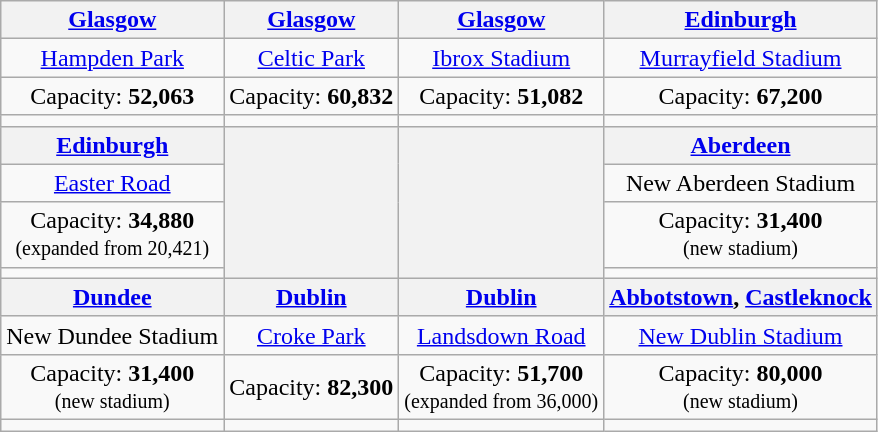<table class="wikitable" style="text-align:center">
<tr>
<th> <a href='#'>Glasgow</a></th>
<th> <a href='#'>Glasgow</a></th>
<th> <a href='#'>Glasgow</a></th>
<th> <a href='#'>Edinburgh</a></th>
</tr>
<tr>
<td><a href='#'>Hampden Park</a></td>
<td><a href='#'>Celtic Park</a></td>
<td><a href='#'>Ibrox Stadium</a></td>
<td><a href='#'>Murrayfield Stadium</a></td>
</tr>
<tr>
<td>Capacity: <strong>52,063</strong></td>
<td>Capacity: <strong>60,832</strong></td>
<td>Capacity: <strong>51,082</strong></td>
<td>Capacity: <strong>67,200</strong></td>
</tr>
<tr>
<td></td>
<td></td>
<td></td>
<td></td>
</tr>
<tr>
<th> <a href='#'>Edinburgh</a></th>
<th rowspan="4"></th>
<th rowspan="4"></th>
<th> <a href='#'>Aberdeen</a></th>
</tr>
<tr>
<td><a href='#'>Easter Road</a></td>
<td>New Aberdeen Stadium</td>
</tr>
<tr>
<td>Capacity: <strong>34,880</strong><br><small>(expanded from 20,421)</small></td>
<td>Capacity: <strong>31,400</strong><br><small>(new stadium)</small></td>
</tr>
<tr>
<td></td>
<td></td>
</tr>
<tr>
<th> <a href='#'>Dundee</a></th>
<th> <a href='#'>Dublin</a></th>
<th> <a href='#'>Dublin</a></th>
<th> <a href='#'>Abbotstown</a>, <a href='#'>Castleknock</a></th>
</tr>
<tr>
<td>New Dundee Stadium</td>
<td><a href='#'>Croke Park</a></td>
<td><a href='#'>Landsdown Road</a></td>
<td><a href='#'>New Dublin Stadium</a></td>
</tr>
<tr>
<td>Capacity: <strong>31,400</strong><br><small>(new stadium)</small></td>
<td>Capacity: <strong>82,300</strong></td>
<td>Capacity: <strong>51,700</strong><br><small>(expanded from 36,000)</small></td>
<td>Capacity: <strong>80,000</strong><br><small>(new stadium)</small></td>
</tr>
<tr>
<td></td>
<td></td>
<td></td>
<td></td>
</tr>
</table>
